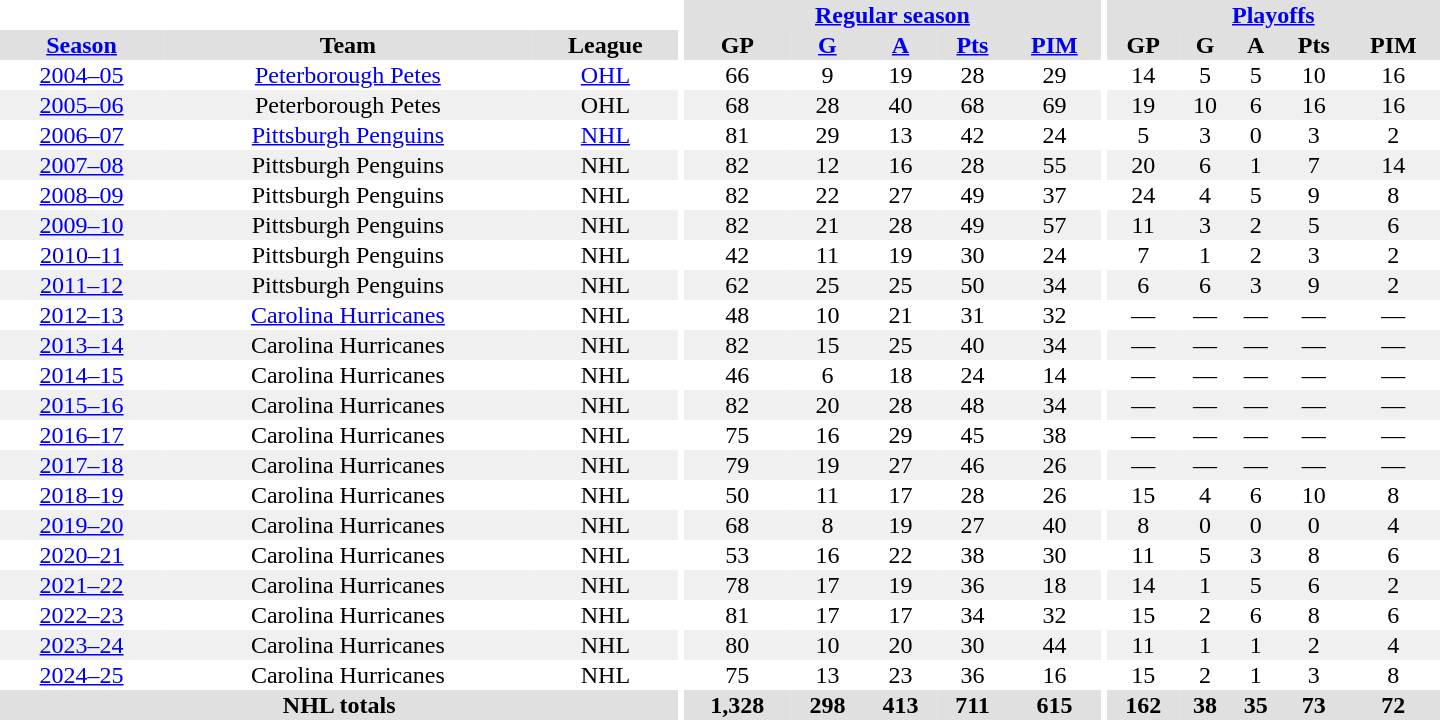<table border="0" cellpadding="1" cellspacing="0" style="text-align:center; width:60em">
<tr bgcolor="#e0e0e0">
<th colspan="3"  bgcolor="#ffffff"></th>
<th rowspan="99" bgcolor="#ffffff"></th>
<th colspan="5"><a href='#'>Regular season</a></th>
<th rowspan="99" bgcolor="#ffffff"></th>
<th colspan="5"><a href='#'>Playoffs</a></th>
</tr>
<tr bgcolor="#e0e0e0">
<th><a href='#'>Season</a></th>
<th>Team</th>
<th>League</th>
<th>GP</th>
<th><a href='#'>G</a></th>
<th><a href='#'>A</a></th>
<th><a href='#'>Pts</a></th>
<th><a href='#'>PIM</a></th>
<th>GP</th>
<th>G</th>
<th>A</th>
<th>Pts</th>
<th>PIM</th>
</tr>
<tr>
<td><a href='#'>2004–05</a></td>
<td><a href='#'>Peterborough Petes</a></td>
<td><a href='#'>OHL</a></td>
<td>66</td>
<td>9</td>
<td>19</td>
<td>28</td>
<td>29</td>
<td>14</td>
<td>5</td>
<td>5</td>
<td>10</td>
<td>16</td>
</tr>
<tr bgcolor="#f0f0f0">
<td><a href='#'>2005–06</a></td>
<td>Peterborough Petes</td>
<td>OHL</td>
<td>68</td>
<td>28</td>
<td>40</td>
<td>68</td>
<td>69</td>
<td>19</td>
<td>10</td>
<td>6</td>
<td>16</td>
<td>16</td>
</tr>
<tr>
<td><a href='#'>2006–07</a></td>
<td><a href='#'>Pittsburgh Penguins</a></td>
<td><a href='#'>NHL</a></td>
<td>81</td>
<td>29</td>
<td>13</td>
<td>42</td>
<td>24</td>
<td>5</td>
<td>3</td>
<td>0</td>
<td>3</td>
<td>2</td>
</tr>
<tr bgcolor="#f0f0f0">
<td><a href='#'>2007–08</a></td>
<td>Pittsburgh Penguins</td>
<td>NHL</td>
<td>82</td>
<td>12</td>
<td>16</td>
<td>28</td>
<td>55</td>
<td>20</td>
<td>6</td>
<td>1</td>
<td>7</td>
<td>14</td>
</tr>
<tr>
<td><a href='#'>2008–09</a></td>
<td>Pittsburgh Penguins</td>
<td>NHL</td>
<td>82</td>
<td>22</td>
<td>27</td>
<td>49</td>
<td>37</td>
<td>24</td>
<td>4</td>
<td>5</td>
<td>9</td>
<td>8</td>
</tr>
<tr bgcolor="#f0f0f0">
<td><a href='#'>2009–10</a></td>
<td>Pittsburgh Penguins</td>
<td>NHL</td>
<td>82</td>
<td>21</td>
<td>28</td>
<td>49</td>
<td>57</td>
<td>11</td>
<td>3</td>
<td>2</td>
<td>5</td>
<td>6</td>
</tr>
<tr>
<td><a href='#'>2010–11</a></td>
<td>Pittsburgh Penguins</td>
<td>NHL</td>
<td>42</td>
<td>11</td>
<td>19</td>
<td>30</td>
<td>24</td>
<td>7</td>
<td>1</td>
<td>2</td>
<td>3</td>
<td>2</td>
</tr>
<tr bgcolor="#f0f0f0">
<td><a href='#'>2011–12</a></td>
<td>Pittsburgh Penguins</td>
<td>NHL</td>
<td>62</td>
<td>25</td>
<td>25</td>
<td>50</td>
<td>34</td>
<td>6</td>
<td>6</td>
<td>3</td>
<td>9</td>
<td>2</td>
</tr>
<tr>
<td><a href='#'>2012–13</a></td>
<td><a href='#'>Carolina Hurricanes</a></td>
<td>NHL</td>
<td>48</td>
<td>10</td>
<td>21</td>
<td>31</td>
<td>32</td>
<td>—</td>
<td>—</td>
<td>—</td>
<td>—</td>
<td>—</td>
</tr>
<tr bgcolor="#f0f0f0">
<td><a href='#'>2013–14</a></td>
<td>Carolina Hurricanes</td>
<td>NHL</td>
<td>82</td>
<td>15</td>
<td>25</td>
<td>40</td>
<td>34</td>
<td>—</td>
<td>—</td>
<td>—</td>
<td>—</td>
<td>—</td>
</tr>
<tr>
<td><a href='#'>2014–15</a></td>
<td>Carolina Hurricanes</td>
<td>NHL</td>
<td>46</td>
<td>6</td>
<td>18</td>
<td>24</td>
<td>14</td>
<td>—</td>
<td>—</td>
<td>—</td>
<td>—</td>
<td>—</td>
</tr>
<tr bgcolor="#f0f0f0">
<td><a href='#'>2015–16</a></td>
<td>Carolina Hurricanes</td>
<td>NHL</td>
<td>82</td>
<td>20</td>
<td>28</td>
<td>48</td>
<td>34</td>
<td>—</td>
<td>—</td>
<td>—</td>
<td>—</td>
<td>—</td>
</tr>
<tr>
<td><a href='#'>2016–17</a></td>
<td>Carolina Hurricanes</td>
<td>NHL</td>
<td>75</td>
<td>16</td>
<td>29</td>
<td>45</td>
<td>38</td>
<td>—</td>
<td>—</td>
<td>—</td>
<td>—</td>
<td>—</td>
</tr>
<tr bgcolor="#f0f0f0">
<td><a href='#'>2017–18</a></td>
<td>Carolina Hurricanes</td>
<td>NHL</td>
<td>79</td>
<td>19</td>
<td>27</td>
<td>46</td>
<td>26</td>
<td>—</td>
<td>—</td>
<td>—</td>
<td>—</td>
<td>—</td>
</tr>
<tr>
<td><a href='#'>2018–19</a></td>
<td>Carolina Hurricanes</td>
<td>NHL</td>
<td>50</td>
<td>11</td>
<td>17</td>
<td>28</td>
<td>26</td>
<td>15</td>
<td>4</td>
<td>6</td>
<td>10</td>
<td>8</td>
</tr>
<tr bgcolor="#f0f0f0">
<td><a href='#'>2019–20</a></td>
<td>Carolina Hurricanes</td>
<td>NHL</td>
<td>68</td>
<td>8</td>
<td>19</td>
<td>27</td>
<td>40</td>
<td>8</td>
<td>0</td>
<td>0</td>
<td>0</td>
<td>4</td>
</tr>
<tr>
<td><a href='#'>2020–21</a></td>
<td>Carolina Hurricanes</td>
<td>NHL</td>
<td>53</td>
<td>16</td>
<td>22</td>
<td>38</td>
<td>30</td>
<td>11</td>
<td>5</td>
<td>3</td>
<td>8</td>
<td>6</td>
</tr>
<tr bgcolor="#f0f0f0">
<td><a href='#'>2021–22</a></td>
<td>Carolina Hurricanes</td>
<td>NHL</td>
<td>78</td>
<td>17</td>
<td>19</td>
<td>36</td>
<td>18</td>
<td>14</td>
<td>1</td>
<td>5</td>
<td>6</td>
<td>2</td>
</tr>
<tr>
<td><a href='#'>2022–23</a></td>
<td>Carolina Hurricanes</td>
<td>NHL</td>
<td>81</td>
<td>17</td>
<td>17</td>
<td>34</td>
<td>32</td>
<td>15</td>
<td>2</td>
<td>6</td>
<td>8</td>
<td>6</td>
</tr>
<tr bgcolor="#f0f0f0">
<td><a href='#'>2023–24</a></td>
<td>Carolina Hurricanes</td>
<td>NHL</td>
<td>80</td>
<td>10</td>
<td>20</td>
<td>30</td>
<td>44</td>
<td>11</td>
<td>1</td>
<td>1</td>
<td>2</td>
<td>4</td>
</tr>
<tr>
<td><a href='#'>2024–25</a></td>
<td>Carolina Hurricanes</td>
<td>NHL</td>
<td>75</td>
<td>13</td>
<td>23</td>
<td>36</td>
<td>16</td>
<td>15</td>
<td>2</td>
<td>1</td>
<td>3</td>
<td>8</td>
</tr>
<tr bgcolor="#e0e0e0">
<th colspan="3">NHL totals</th>
<th>1,328</th>
<th>298</th>
<th>413</th>
<th>711</th>
<th>615</th>
<th>162</th>
<th>38</th>
<th>35</th>
<th>73</th>
<th>72</th>
</tr>
</table>
